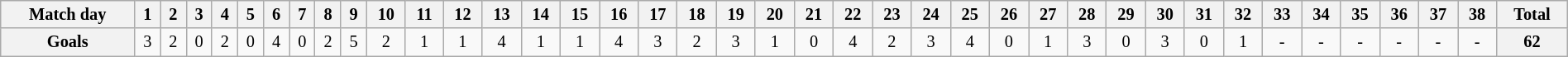<table class="wikitable" style="width:100%; font-size:85%;">
<tr valign=top>
<th align=center>Match day</th>
<th align=center>1</th>
<th align=center>2</th>
<th align=center>3</th>
<th align=center>4</th>
<th align=center>5</th>
<th align=center>6</th>
<th align=center>7</th>
<th align=center>8</th>
<th align=center>9</th>
<th align=center>10</th>
<th align=center>11</th>
<th align=center>12</th>
<th align=center>13</th>
<th align=center>14</th>
<th align=center>15</th>
<th align=center>16</th>
<th align=center>17</th>
<th align=center>18</th>
<th align=center>19</th>
<th align=center>20</th>
<th align=center>21</th>
<th align=center>22</th>
<th align=center>23</th>
<th align=center>24</th>
<th align=center>25</th>
<th align=center>26</th>
<th align=center>27</th>
<th align=center>28</th>
<th align=center>29</th>
<th align=center>30</th>
<th align=center>31</th>
<th align=center>32</th>
<th align=center>33</th>
<th align=center>34</th>
<th align=center>35</th>
<th align=center>36</th>
<th align=center>37</th>
<th align=center>38</th>
<th align=center><strong>Total</strong></th>
</tr>
<tr>
<th align=center>Goals</th>
<td align=center>3</td>
<td align=center>2</td>
<td align=center>0</td>
<td align=center>2</td>
<td align=center>0</td>
<td align=center>4</td>
<td align=center>0</td>
<td align=center>2</td>
<td align=center>5</td>
<td align=center>2</td>
<td align=center>1</td>
<td align=center>1</td>
<td align=center>4</td>
<td align=center>1</td>
<td align=center>1</td>
<td align=center>4</td>
<td align=center>3</td>
<td align=center>2</td>
<td align=center>3</td>
<td align=center>1</td>
<td align=center>0</td>
<td align=center>4</td>
<td align=center>2</td>
<td align=center>3</td>
<td align=center>4</td>
<td align=center>0</td>
<td align=center>1</td>
<td align=center>3</td>
<td align=center>0</td>
<td align=center>3</td>
<td align=center>0</td>
<td align=center>1</td>
<td align=center>-</td>
<td align=center>-</td>
<td align=center>-</td>
<td align=center>-</td>
<td align=center>-</td>
<td align=center>-</td>
<th align=center><strong>62</strong></th>
</tr>
</table>
